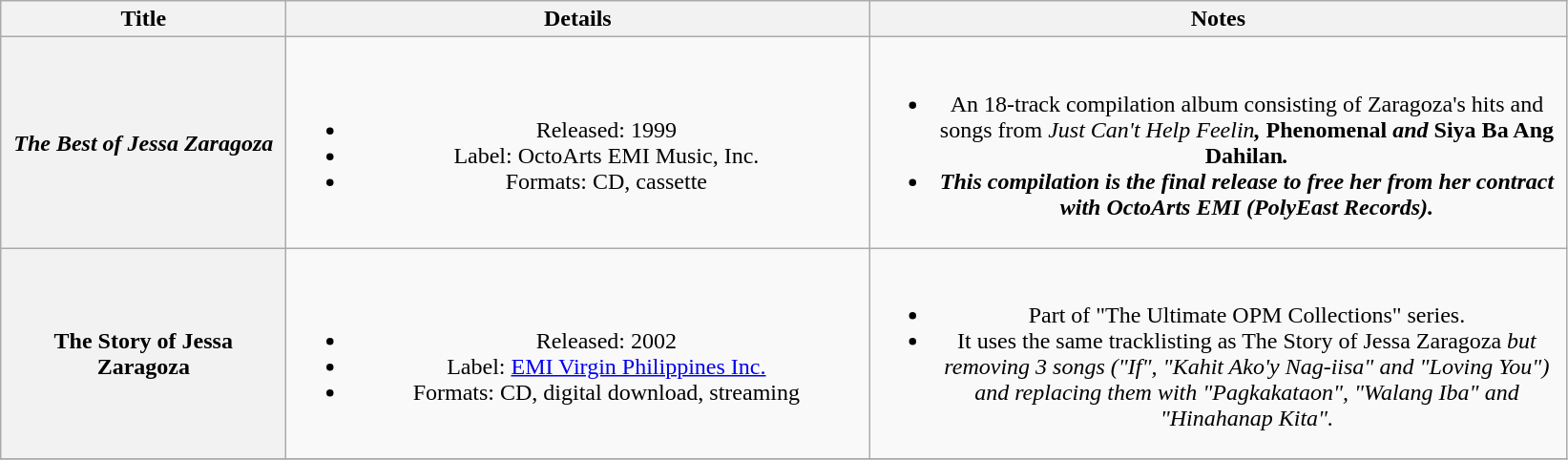<table class="wikitable plainrowheaders" style="text-align:center;">
<tr>
<th scope="col" style="width:12em;">Title</th>
<th scope="col" style="width:25em;">Details</th>
<th scope="col" style="width:30em;">Notes</th>
</tr>
<tr>
<th scope="row"><em>The Best of Jessa Zaragoza</em></th>
<td><br><ul><li>Released: 1999</li><li>Label: OctoArts EMI Music, Inc.</li><li>Formats: CD, cassette</li></ul></td>
<td><br><ul><li>An 18-track compilation album consisting of Zaragoza's hits and songs from <em>Just Can't Help Feelin<strong>, </em>Phenomenal<em> and </em>Siya Ba Ang Dahilan<em>.</li><li>This compilation is the final release to free her from her contract with OctoArts EMI (PolyEast Records).</li></ul></td>
</tr>
<tr>
<th scope="row"></em>The Story of Jessa Zaragoza<em></th>
<td><br><ul><li>Released: 2002</li><li>Label: <a href='#'>EMI Virgin Philippines Inc.</a></li><li>Formats: CD, digital download, streaming</li></ul></td>
<td><br><ul><li>Part of "The Ultimate OPM Collections" series.</li><li>It uses the same tracklisting as </em>The Story of Jessa Zaragoza<em> but removing 3 songs ("If", "Kahit Ako'y Nag-iisa" and "Loving You") and replacing them with "Pagkakataon", "Walang Iba" and "Hinahanap Kita".</li></ul></td>
</tr>
<tr>
</tr>
</table>
